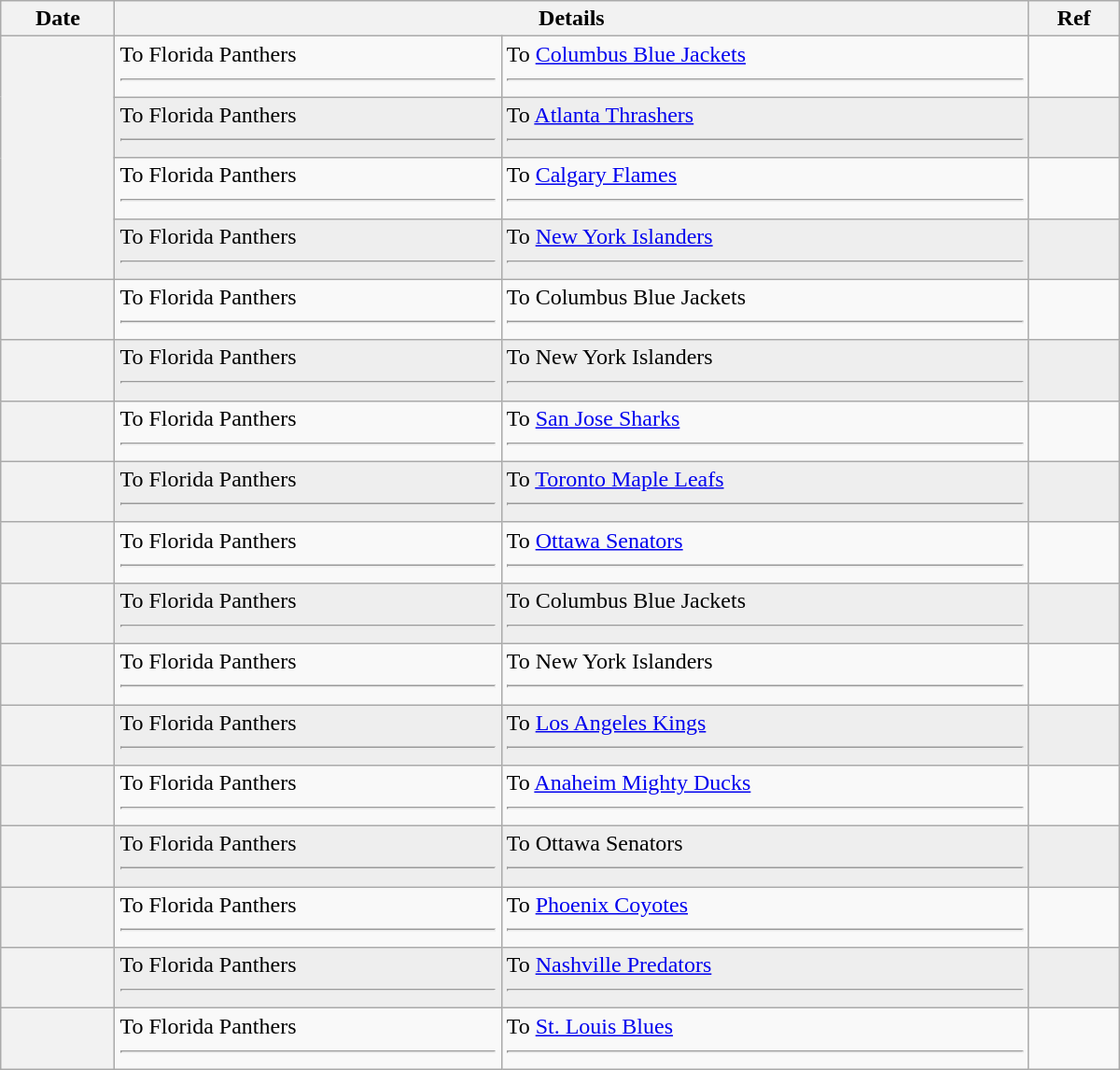<table class="wikitable plainrowheaders" style="width: 50em;">
<tr>
<th scope="col">Date</th>
<th scope="col" colspan="2">Details</th>
<th scope="col">Ref</th>
</tr>
<tr>
<th scope="row" rowspan=4></th>
<td valign="top">To Florida Panthers <hr></td>
<td valign="top">To <a href='#'>Columbus Blue Jackets</a> <hr></td>
<td></td>
</tr>
<tr bgcolor="#eeeeee">
<td valign="top">To Florida Panthers <hr></td>
<td valign="top">To <a href='#'>Atlanta Thrashers</a> <hr></td>
<td></td>
</tr>
<tr>
<td valign="top">To Florida Panthers <hr></td>
<td valign="top">To <a href='#'>Calgary Flames</a> <hr></td>
<td></td>
</tr>
<tr bgcolor="#eeeeee">
<td valign="top">To Florida Panthers <hr></td>
<td valign="top">To <a href='#'>New York Islanders</a> <hr></td>
<td></td>
</tr>
<tr>
<th scope="row"></th>
<td valign="top">To Florida Panthers <hr></td>
<td valign="top">To Columbus Blue Jackets <hr></td>
<td></td>
</tr>
<tr bgcolor="#eeeeee">
<th scope="row"></th>
<td valign="top">To Florida Panthers <hr></td>
<td valign="top">To New York Islanders <hr></td>
<td></td>
</tr>
<tr>
<th scope="row"></th>
<td valign="top">To Florida Panthers <hr></td>
<td valign="top">To <a href='#'>San Jose Sharks</a> <hr></td>
<td></td>
</tr>
<tr bgcolor="#eeeeee">
<th scope="row"></th>
<td valign="top">To Florida Panthers <hr></td>
<td valign="top">To <a href='#'>Toronto Maple Leafs</a> <hr></td>
<td></td>
</tr>
<tr>
<th scope="row"></th>
<td valign="top">To Florida Panthers <hr></td>
<td valign="top">To <a href='#'>Ottawa Senators</a> <hr></td>
<td></td>
</tr>
<tr bgcolor="#eeeeee">
<th scope="row"></th>
<td valign="top">To Florida Panthers <hr></td>
<td valign="top">To Columbus Blue Jackets <hr></td>
<td></td>
</tr>
<tr>
<th scope="row"></th>
<td valign="top">To Florida Panthers <hr></td>
<td valign="top">To New York Islanders <hr></td>
<td></td>
</tr>
<tr bgcolor="#eeeeee">
<th scope="row"></th>
<td valign="top">To Florida Panthers <hr></td>
<td valign="top">To <a href='#'>Los Angeles Kings</a> <hr></td>
<td></td>
</tr>
<tr>
<th scope="row"></th>
<td valign="top">To Florida Panthers <hr></td>
<td valign="top">To <a href='#'>Anaheim Mighty Ducks</a> <hr></td>
<td></td>
</tr>
<tr bgcolor="#eeeeee">
<th scope="row"></th>
<td valign="top">To Florida Panthers <hr></td>
<td valign="top">To Ottawa Senators <hr></td>
<td></td>
</tr>
<tr>
<th scope="row"></th>
<td valign="top">To Florida Panthers <hr></td>
<td valign="top">To <a href='#'>Phoenix Coyotes</a> <hr></td>
<td></td>
</tr>
<tr bgcolor="#eeeeee">
<th scope="row"></th>
<td valign="top">To Florida Panthers <hr></td>
<td valign="top">To <a href='#'>Nashville Predators</a> <hr></td>
<td></td>
</tr>
<tr>
<th scope="row"></th>
<td valign="top">To Florida Panthers <hr></td>
<td valign="top">To <a href='#'>St. Louis Blues</a> <hr></td>
<td></td>
</tr>
</table>
